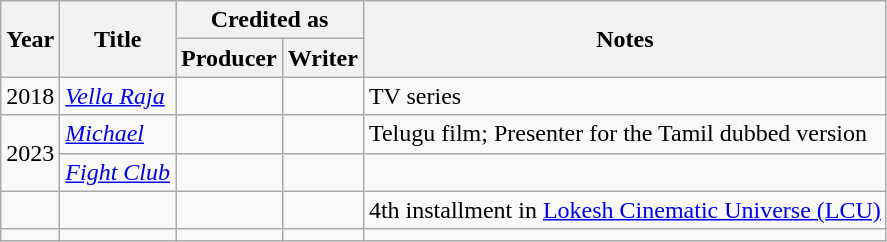<table class="wikitable plainrowheaders sortable">
<tr>
<th rowspan="2" scope="col">Year</th>
<th rowspan="2" scope="col">Title</th>
<th colspan="2" scope="col">Credited as</th>
<th rowspan="2" class="unsortable" scope="col">Notes</th>
</tr>
<tr>
<th>Producer</th>
<th>Writer</th>
</tr>
<tr>
<td>2018</td>
<td><em><a href='#'>Vella Raja</a></em></td>
<td></td>
<td></td>
<td>TV series</td>
</tr>
<tr>
<td rowspan="2">2023</td>
<td><em><a href='#'>Michael</a></em></td>
<td></td>
<td></td>
<td>Telugu film; Presenter for the Tamil dubbed version</td>
</tr>
<tr>
<td><em><a href='#'>Fight Club</a></em></td>
<td></td>
<td></td>
<td></td>
</tr>
<tr>
<td></td>
<td></td>
<td></td>
<td></td>
<td>4th installment in <a href='#'>Lokesh Cinematic Universe (LCU)</a></td>
</tr>
<tr>
<td></td>
<td></td>
<td></td>
<td></td>
<td></td>
</tr>
</table>
